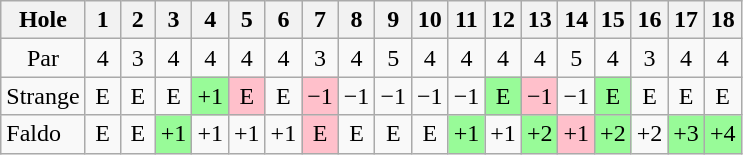<table class="wikitable" style="text-align:center">
<tr>
<th>Hole</th>
<th> 1 </th>
<th> 2 </th>
<th> 3 </th>
<th> 4 </th>
<th> 5 </th>
<th> 6 </th>
<th> 7 </th>
<th> 8 </th>
<th> 9 </th>
<th>10</th>
<th>11</th>
<th>12</th>
<th>13</th>
<th>14</th>
<th>15</th>
<th>16</th>
<th>17</th>
<th>18</th>
</tr>
<tr>
<td>Par</td>
<td>4</td>
<td>3</td>
<td>4</td>
<td>4</td>
<td>4</td>
<td>4</td>
<td>3</td>
<td>4</td>
<td>5</td>
<td>4</td>
<td>4</td>
<td>4</td>
<td>4</td>
<td>5</td>
<td>4</td>
<td>3</td>
<td>4</td>
<td>4</td>
</tr>
<tr>
<td align=left> Strange</td>
<td>E</td>
<td>E</td>
<td>E</td>
<td style="background: PaleGreen;">+1</td>
<td style="background: Pink;">E</td>
<td>E</td>
<td style="background: Pink;">−1</td>
<td>−1</td>
<td>−1</td>
<td>−1</td>
<td>−1</td>
<td style="background: PaleGreen;">E</td>
<td style="background: Pink;">−1</td>
<td>−1</td>
<td style="background: PaleGreen;">E</td>
<td>E</td>
<td>E</td>
<td>E</td>
</tr>
<tr>
<td align=left> Faldo</td>
<td>E</td>
<td>E</td>
<td style="background: PaleGreen;">+1</td>
<td>+1</td>
<td>+1</td>
<td>+1</td>
<td style="background: Pink;">E</td>
<td>E</td>
<td>E</td>
<td>E</td>
<td style="background: PaleGreen;">+1</td>
<td>+1</td>
<td style="background: PaleGreen;">+2</td>
<td style="background: Pink;">+1</td>
<td style="background: PaleGreen;">+2</td>
<td>+2</td>
<td style="background: PaleGreen;">+3</td>
<td style="background: PaleGreen;">+4</td>
</tr>
</table>
